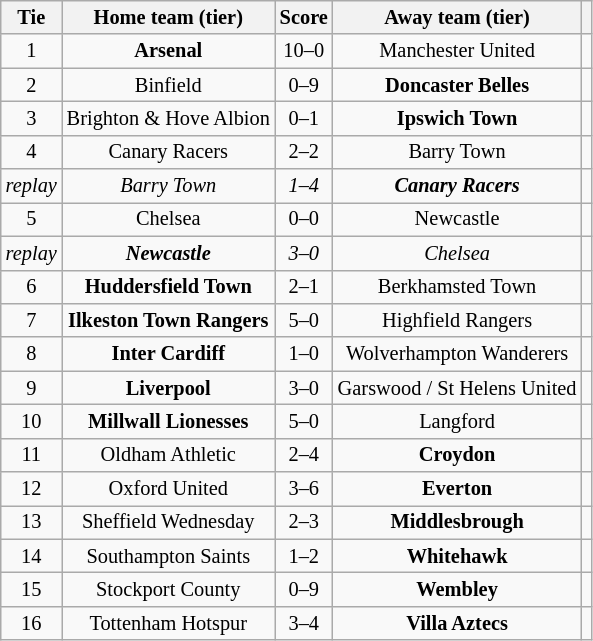<table class="wikitable" style="text-align:center; font-size:85%">
<tr>
<th>Tie</th>
<th>Home team (tier)</th>
<th>Score</th>
<th>Away team (tier)</th>
<th></th>
</tr>
<tr>
<td align="center">1</td>
<td><strong>Arsenal</strong></td>
<td align="center">10–0</td>
<td>Manchester United</td>
<td></td>
</tr>
<tr>
<td align="center">2</td>
<td>Binfield</td>
<td align="center">0–9</td>
<td><strong>Doncaster Belles</strong></td>
<td></td>
</tr>
<tr>
<td align="center">3</td>
<td>Brighton & Hove Albion</td>
<td align="center">0–1</td>
<td><strong>Ipswich Town</strong></td>
<td></td>
</tr>
<tr>
<td align="center">4</td>
<td>Canary Racers</td>
<td align="center">2–2 </td>
<td>Barry Town</td>
<td></td>
</tr>
<tr>
<td align="center"><em>replay</em></td>
<td><em>Barry Town</em></td>
<td align="center"><em>1–4</em></td>
<td><strong><em>Canary Racers</em></strong></td>
<td></td>
</tr>
<tr>
<td align="center">5</td>
<td>Chelsea</td>
<td align="center">0–0 </td>
<td>Newcastle</td>
<td></td>
</tr>
<tr>
<td align="center"><em>replay</em></td>
<td><strong><em>Newcastle</em></strong></td>
<td align="center"><em>3–0</em></td>
<td><em>Chelsea</em></td>
<td></td>
</tr>
<tr>
<td align="center">6</td>
<td><strong>Huddersfield Town</strong></td>
<td align="center">2–1</td>
<td>Berkhamsted Town</td>
<td></td>
</tr>
<tr>
<td align="center">7</td>
<td><strong>Ilkeston Town Rangers</strong></td>
<td align="center">5–0</td>
<td>Highfield Rangers</td>
<td></td>
</tr>
<tr>
<td align="center">8</td>
<td><strong>Inter Cardiff</strong></td>
<td align="center">1–0</td>
<td>Wolverhampton Wanderers</td>
<td></td>
</tr>
<tr>
<td align="center">9</td>
<td><strong>Liverpool</strong></td>
<td align="center">3–0</td>
<td>Garswood / St Helens United</td>
<td></td>
</tr>
<tr>
<td align="center">10</td>
<td><strong>Millwall Lionesses</strong></td>
<td align="center">5–0</td>
<td>Langford</td>
<td></td>
</tr>
<tr>
<td align="center">11</td>
<td>Oldham Athletic</td>
<td align="center">2–4</td>
<td><strong>Croydon</strong></td>
<td></td>
</tr>
<tr>
<td align="center">12</td>
<td>Oxford United</td>
<td align="center">3–6</td>
<td><strong>Everton</strong></td>
<td></td>
</tr>
<tr>
<td align="center">13</td>
<td>Sheffield Wednesday</td>
<td align="center">2–3</td>
<td><strong>Middlesbrough</strong></td>
<td></td>
</tr>
<tr>
<td align="center">14</td>
<td>Southampton Saints</td>
<td align="center">1–2 </td>
<td><strong>Whitehawk</strong></td>
<td></td>
</tr>
<tr>
<td align="center">15</td>
<td>Stockport County</td>
<td align="center">0–9</td>
<td><strong>Wembley</strong></td>
<td></td>
</tr>
<tr>
<td align="center">16</td>
<td>Tottenham Hotspur</td>
<td align="center">3–4 </td>
<td><strong>Villa Aztecs</strong></td>
<td></td>
</tr>
</table>
